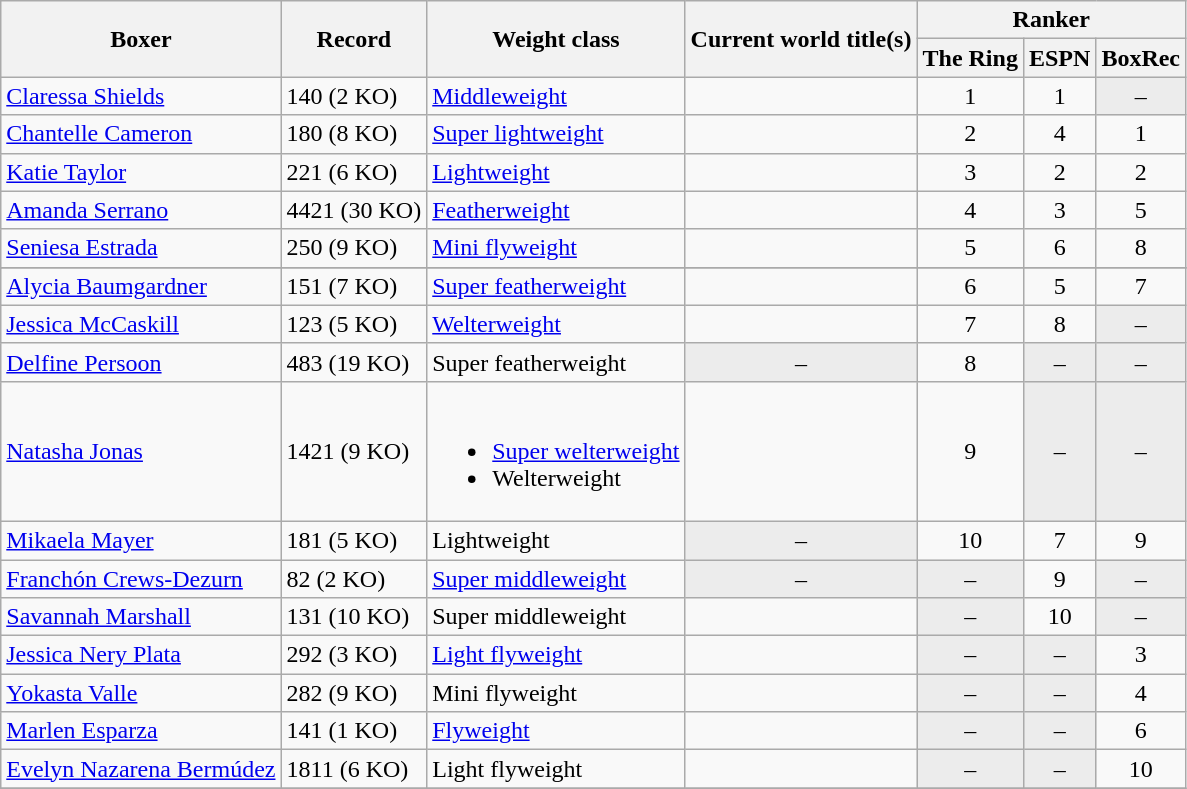<table class="wikitable sortable">
<tr>
<th rowspan=2>Boxer</th>
<th rowspan=2>Record</th>
<th rowspan=2>Weight class</th>
<th rowspan=2>Current world title(s)</th>
<th colspan=3>Ranker</th>
</tr>
<tr>
<th data-sort-type=number>The Ring<br></th>
<th data-sort-type=number>ESPN<br></th>
<th data-sort-type=number>BoxRec<br></th>
</tr>
<tr>
<td><a href='#'>Claressa Shields</a></td>
<td>140 (2 KO)</td>
<td><a href='#'>Middleweight</a></td>
<td></td>
<td align=center>1</td>
<td align=center>1</td>
<td align=center bgcolor=#ECECEC data-sort-value=11>–</td>
</tr>
<tr>
<td><a href='#'>Chantelle Cameron</a></td>
<td>180 (8 KO)</td>
<td><a href='#'>Super lightweight</a></td>
<td></td>
<td align=center>2</td>
<td align=center>4</td>
<td align=center>1</td>
</tr>
<tr>
<td><a href='#'>Katie Taylor</a></td>
<td>221 (6 KO)</td>
<td><a href='#'>Lightweight</a></td>
<td></td>
<td align=center>3</td>
<td align=center>2</td>
<td align=center>2</td>
</tr>
<tr>
<td><a href='#'>Amanda Serrano</a></td>
<td>4421 (30 KO)</td>
<td><a href='#'>Featherweight</a></td>
<td></td>
<td align=center>4</td>
<td align=center>3</td>
<td align=center>5</td>
</tr>
<tr>
<td><a href='#'>Seniesa Estrada</a></td>
<td>250 (9 KO)</td>
<td><a href='#'>Mini flyweight</a></td>
<td></td>
<td align=center>5</td>
<td align=center>6</td>
<td align=center>8</td>
</tr>
<tr>
</tr>
<tr>
<td><a href='#'>Alycia Baumgardner</a></td>
<td>151 (7 KO)</td>
<td><a href='#'>Super featherweight</a></td>
<td></td>
<td align=center>6</td>
<td align=center>5</td>
<td align=center>7</td>
</tr>
<tr>
<td><a href='#'>Jessica McCaskill</a></td>
<td>123 (5 KO)</td>
<td><a href='#'>Welterweight</a></td>
<td></td>
<td align=center>7</td>
<td align=center>8</td>
<td align=center bgcolor=#ECECEC data-sort-value=11>–</td>
</tr>
<tr>
<td><a href='#'>Delfine Persoon</a></td>
<td>483 (19 KO)</td>
<td>Super featherweight</td>
<td align=center bgcolor=#ECECEC data-sort-value="Z">–</td>
<td align=center>8</td>
<td align=center bgcolor=#ECECEC data-sort-value=11>–</td>
<td align=center bgcolor=#ECECEC data-sort-value=11>–</td>
</tr>
<tr>
<td><a href='#'>Natasha Jonas</a></td>
<td>1421 (9 KO)</td>
<td><br><ul><li><a href='#'>Super welterweight</a></li><li>Welterweight</li></ul></td>
<td></td>
<td align=center>9</td>
<td align=center bgcolor=#ECECEC data-sort-value=11>–</td>
<td align=center bgcolor=#ECECEC data-sort-value=11>–</td>
</tr>
<tr>
<td><a href='#'>Mikaela Mayer</a></td>
<td>181 (5 KO)</td>
<td>Lightweight</td>
<td align=center bgcolor=#ECECEC data-sort-value="Z">–</td>
<td align=center>10</td>
<td align=center>7</td>
<td align=center>9</td>
</tr>
<tr>
<td><a href='#'>Franchón Crews-Dezurn</a></td>
<td>82 (2 KO)</td>
<td><a href='#'>Super middleweight</a></td>
<td align=center bgcolor=#ECECEC data-sort-value="Z">–</td>
<td align=center bgcolor=#ECECEC data-sort-value=11>–</td>
<td align=center>9</td>
<td align=center bgcolor=#ECECEC data-sort-value=11>–</td>
</tr>
<tr>
<td><a href='#'>Savannah Marshall</a></td>
<td>131 (10 KO)</td>
<td>Super middleweight</td>
<td></td>
<td align=center bgcolor=#ECECEC data-sort-value=11>–</td>
<td align=center>10</td>
<td align=center bgcolor=#ECECEC data-sort-value=11>–</td>
</tr>
<tr>
<td><a href='#'>Jessica Nery Plata</a></td>
<td>292 (3 KO)</td>
<td><a href='#'>Light flyweight</a></td>
<td></td>
<td align=center bgcolor=#ECECEC data-sort-value=11>–</td>
<td align=center bgcolor=#ECECEC data-sort-value=11>–</td>
<td align=center>3</td>
</tr>
<tr>
<td><a href='#'>Yokasta Valle</a></td>
<td>282 (9 KO)</td>
<td>Mini flyweight</td>
<td></td>
<td align=center bgcolor=#ECECEC data-sort-value=11>–</td>
<td align=center bgcolor=#ECECEC data-sort-value=11>–</td>
<td align=center>4</td>
</tr>
<tr>
<td><a href='#'>Marlen Esparza</a></td>
<td>141 (1 KO)</td>
<td><a href='#'>Flyweight</a></td>
<td></td>
<td align=center bgcolor=#ECECEC data-sort-value=11>–</td>
<td align=center bgcolor=#ECECEC data-sort-value=11>–</td>
<td align=center>6</td>
</tr>
<tr>
<td><a href='#'>Evelyn Nazarena Bermúdez</a></td>
<td>1811 (6 KO)</td>
<td>Light flyweight</td>
<td></td>
<td align=center bgcolor=#ECECEC data-sort-value=11>–</td>
<td align=center bgcolor=#ECECEC data-sort-value=11>–</td>
<td align=center>10</td>
</tr>
<tr>
</tr>
</table>
